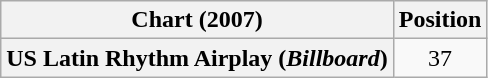<table class="wikitable plainrowheaders" style="text-align:center">
<tr>
<th scope="col">Chart (2007)</th>
<th scope="col">Position</th>
</tr>
<tr>
<th scope="row">US Latin Rhythm Airplay (<em>Billboard</em>)</th>
<td>37</td>
</tr>
</table>
